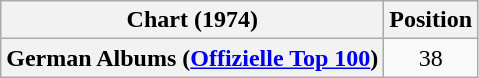<table class="wikitable plainrowheaders" style="text-align:center">
<tr>
<th scope="col">Chart (1974)</th>
<th scope="col">Position</th>
</tr>
<tr>
<th scope="row">German Albums (<a href='#'>Offizielle Top 100</a>)</th>
<td>38</td>
</tr>
</table>
